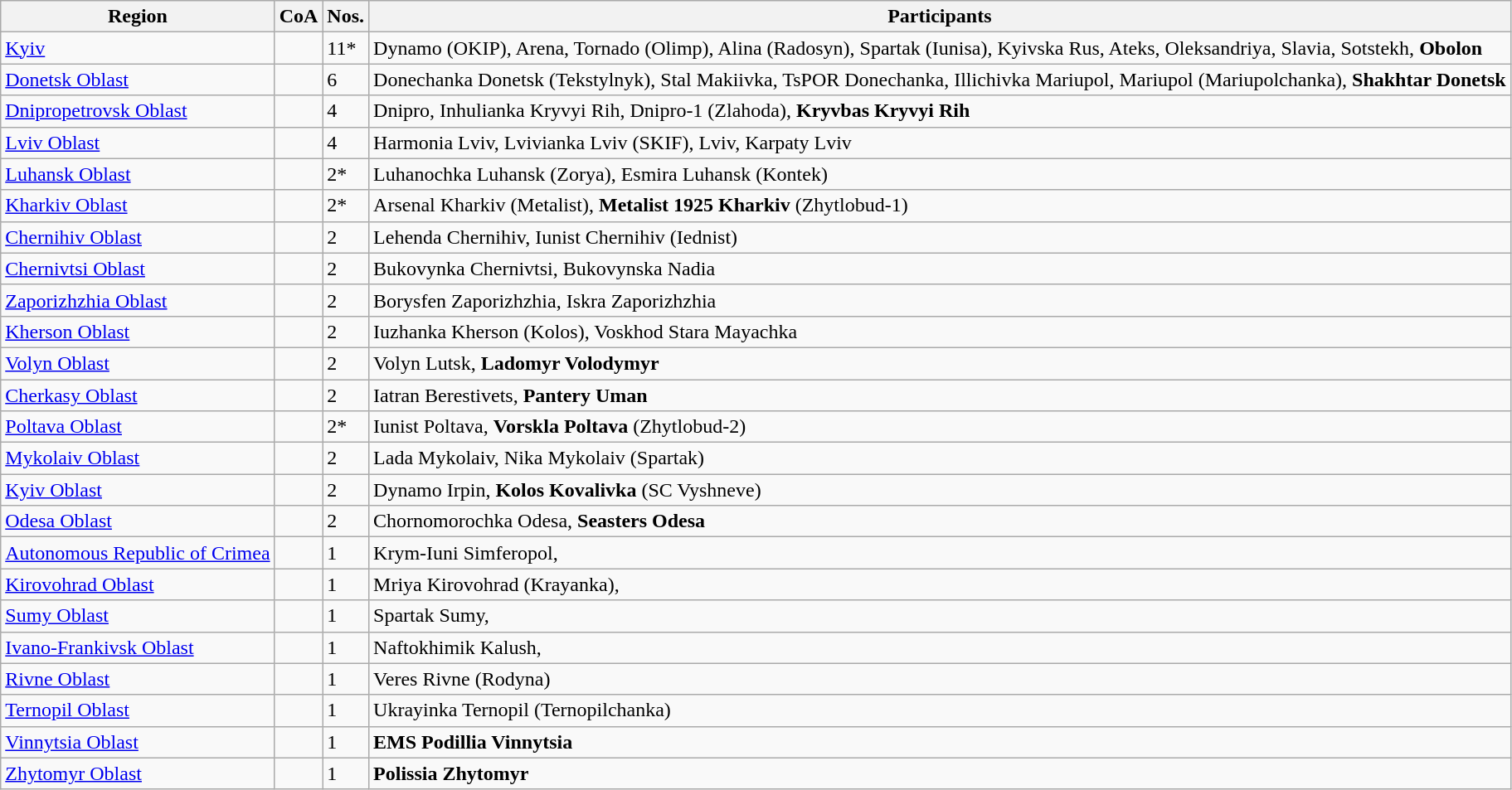<table class="wikitable">
<tr>
<th>Region</th>
<th>CoA</th>
<th>Nos.</th>
<th>Participants</th>
</tr>
<tr>
<td><a href='#'>Kyiv</a></td>
<td></td>
<td>11*</td>
<td>Dynamo (OKIP), Arena, Tornado (Olimp), Alina (Radosyn), Spartak (Iunisa), Kyivska Rus, Ateks, Oleksandriya, Slavia, Sotstekh, <strong>Obolon</strong></td>
</tr>
<tr>
<td><a href='#'>Donetsk Oblast</a></td>
<td></td>
<td>6</td>
<td>Donechanka Donetsk (Tekstylnyk), Stal Makiivka, TsPOR Donechanka, Illichivka Mariupol, Mariupol (Mariupolchanka), <strong>Shakhtar Donetsk</strong></td>
</tr>
<tr>
<td><a href='#'>Dnipropetrovsk Oblast</a></td>
<td></td>
<td>4</td>
<td>Dnipro, Inhulianka Kryvyi Rih, Dnipro-1 (Zlahoda), <strong>Kryvbas Kryvyi Rih</strong></td>
</tr>
<tr>
<td><a href='#'>Lviv Oblast</a></td>
<td></td>
<td>4</td>
<td>Harmonia Lviv, Lvivianka Lviv (SKIF), Lviv, Karpaty Lviv</td>
</tr>
<tr>
<td><a href='#'>Luhansk Oblast</a></td>
<td></td>
<td>2*</td>
<td>Luhanochka Luhansk (Zorya), Esmira Luhansk (Kontek)</td>
</tr>
<tr>
<td><a href='#'>Kharkiv Oblast</a></td>
<td></td>
<td>2*</td>
<td>Arsenal Kharkiv (Metalist), <strong>Metalist 1925 Kharkiv</strong> (Zhytlobud-1)</td>
</tr>
<tr>
<td><a href='#'>Chernihiv Oblast</a></td>
<td></td>
<td>2</td>
<td>Lehenda Chernihiv, Iunist Chernihiv (Iednist)</td>
</tr>
<tr>
<td><a href='#'>Chernivtsi Oblast</a></td>
<td></td>
<td>2</td>
<td>Bukovynka Chernivtsi, Bukovynska Nadia</td>
</tr>
<tr>
<td><a href='#'>Zaporizhzhia Oblast</a></td>
<td></td>
<td>2</td>
<td>Borysfen Zaporizhzhia, Iskra Zaporizhzhia</td>
</tr>
<tr>
<td><a href='#'>Kherson Oblast</a></td>
<td></td>
<td>2</td>
<td>Iuzhanka Kherson (Kolos), Voskhod Stara Mayachka</td>
</tr>
<tr>
<td><a href='#'>Volyn Oblast</a></td>
<td></td>
<td>2</td>
<td>Volyn Lutsk, <strong>Ladomyr Volodymyr</strong></td>
</tr>
<tr>
<td><a href='#'>Cherkasy Oblast</a></td>
<td></td>
<td>2</td>
<td>Iatran Berestivets, <strong>Pantery Uman</strong></td>
</tr>
<tr>
<td><a href='#'>Poltava Oblast</a></td>
<td></td>
<td>2*</td>
<td>Iunist Poltava, <strong>Vorskla Poltava</strong> (Zhytlobud-2)</td>
</tr>
<tr>
<td><a href='#'>Mykolaiv Oblast</a></td>
<td></td>
<td>2</td>
<td>Lada Mykolaiv, Nika Mykolaiv (Spartak)</td>
</tr>
<tr>
<td><a href='#'>Kyiv Oblast</a></td>
<td></td>
<td>2</td>
<td>Dynamo Irpin, <strong>Kolos Kovalivka</strong> (SC Vyshneve)</td>
</tr>
<tr>
<td><a href='#'>Odesa Oblast</a></td>
<td></td>
<td>2</td>
<td>Chornomorochka Odesa, <strong>Seasters Odesa</strong></td>
</tr>
<tr>
<td><a href='#'>Autonomous Republic of Crimea</a></td>
<td></td>
<td>1</td>
<td>Krym-Iuni Simferopol,</td>
</tr>
<tr>
<td><a href='#'>Kirovohrad Oblast</a></td>
<td></td>
<td>1</td>
<td>Mriya Kirovohrad (Krayanka),</td>
</tr>
<tr>
<td><a href='#'>Sumy Oblast</a></td>
<td></td>
<td>1</td>
<td>Spartak Sumy,</td>
</tr>
<tr>
<td><a href='#'>Ivano-Frankivsk Oblast</a></td>
<td></td>
<td>1</td>
<td>Naftokhimik Kalush,</td>
</tr>
<tr>
<td><a href='#'>Rivne Oblast</a></td>
<td></td>
<td>1</td>
<td>Veres Rivne (Rodyna)</td>
</tr>
<tr>
<td><a href='#'>Ternopil Oblast</a></td>
<td></td>
<td>1</td>
<td>Ukrayinka Ternopil (Ternopilchanka)</td>
</tr>
<tr>
<td><a href='#'>Vinnytsia Oblast</a></td>
<td></td>
<td>1</td>
<td><strong>EMS Podillia Vinnytsia</strong></td>
</tr>
<tr>
<td><a href='#'>Zhytomyr Oblast</a></td>
<td></td>
<td>1</td>
<td><strong>Polissia Zhytomyr</strong></td>
</tr>
</table>
